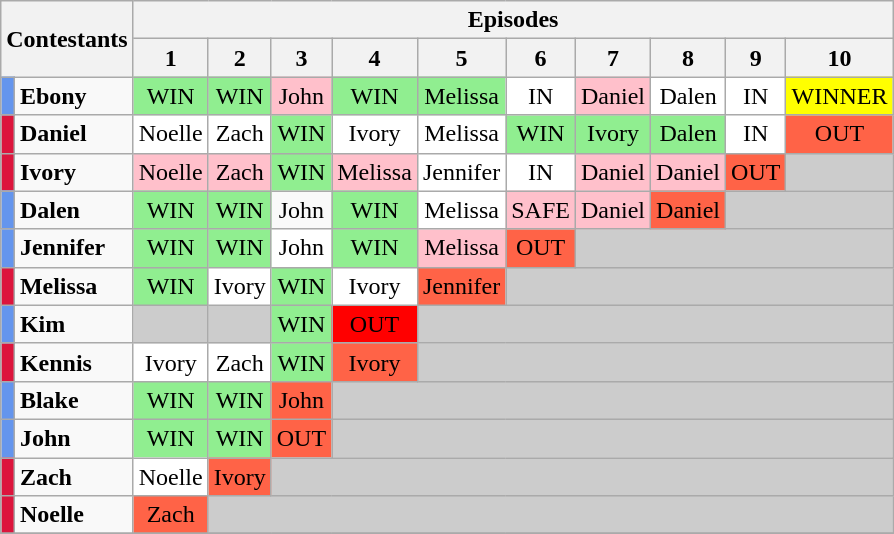<table class="wikitable" style="text-align:center">
<tr>
<th rowspan=2 colspan=2>Contestants</th>
<th colspan=11>Episodes</th>
</tr>
<tr>
<th colspan=1>1</th>
<th>2</th>
<th>3</th>
<th>4</th>
<th>5</th>
<th>6</th>
<th>7</th>
<th>8</th>
<th>9</th>
<th>10</th>
</tr>
<tr>
<td bgcolor="cornflowerblue"></td>
<td align="left"><strong>Ebony</strong></td>
<td bgcolor="lightgreen">WIN</td>
<td bgcolor="lightgreen">WIN</td>
<td bgcolor="pink">John</td>
<td bgcolor="lightgreen">WIN</td>
<td bgcolor="lightgreen">Melissa</td>
<td bgcolor="white">IN</td>
<td bgcolor="pink">Daniel</td>
<td bgcolor="white">Dalen</td>
<td bgcolor="white">IN</td>
<td bgcolor="yellow">WINNER</td>
</tr>
<tr>
<td bgcolor="crimson"></td>
<td align="left"><strong>Daniel</strong></td>
<td bgcolor="white">Noelle</td>
<td bgcolor="white">Zach</td>
<td bgcolor="lightgreen">WIN</td>
<td bgcolor="white">Ivory</td>
<td bgcolor="white">Melissa</td>
<td bgcolor="lightgreen">WIN</td>
<td bgcolor="lightgreen">Ivory</td>
<td bgcolor="lightgreen">Dalen</td>
<td bgcolor="white">IN</td>
<td bgcolor="tomato">OUT</td>
</tr>
<tr>
<td bgcolor="crimson"></td>
<td align="left"><strong>Ivory</strong></td>
<td bgcolor="pink">Noelle</td>
<td bgcolor="pink">Zach</td>
<td bgcolor="lightgreen">WIN</td>
<td bgcolor="pink">Melissa</td>
<td bgcolor="white">Jennifer</td>
<td bgcolor="white">IN</td>
<td bgcolor="pink">Daniel</td>
<td bgcolor="pink">Daniel</td>
<td bgcolor="tomato">OUT</td>
<td bgcolor="#CCCCCC" colspan=1></td>
</tr>
<tr>
<td bgcolor="cornflowerblue"></td>
<td align="left"><strong>Dalen</strong></td>
<td bgcolor="lightgreen">WIN</td>
<td bgcolor="lightgreen">WIN</td>
<td>John</td>
<td bgcolor="lightgreen">WIN</td>
<td bgcolor="white">Melissa</td>
<td bgcolor="pink">SAFE</td>
<td bgcolor="pink">Daniel</td>
<td bgcolor="tomato">Daniel</td>
<td bgcolor="#CCCCCC" colspan=3></td>
</tr>
<tr>
<td bgcolor="cornflowerblue"></td>
<td align="left"><strong>Jennifer</strong></td>
<td bgcolor="lightgreen">WIN</td>
<td bgcolor="lightgreen">WIN</td>
<td bgcolor="white">John</td>
<td bgcolor="lightgreen">WIN</td>
<td bgcolor="pink">Melissa</td>
<td bgcolor="tomato">OUT</td>
<td bgcolor="#CCCCCC" colspan=4></td>
</tr>
<tr>
<td bgcolor="crimson"></td>
<td align="left"><strong>Melissa</strong></td>
<td bgcolor="lightgreen">WIN</td>
<td bgcolor="white">Ivory</td>
<td bgcolor="lightgreen">WIN</td>
<td bgcolor="white">Ivory</td>
<td bgcolor="tomato">Jennifer</td>
<td bgcolor="#CCCCCC" colspan=5></td>
</tr>
<tr>
<td bgcolor="cornflowerblue"></td>
<td align="left"><strong>Kim</strong></td>
<td bgcolor="#CCCCCC"></td>
<td bgcolor="#CCCCCC"></td>
<td bgcolor="lightgreen">WIN</td>
<td bgcolor="red">OUT</td>
<td bgcolor="#CCCCCC" colspan=6></td>
</tr>
<tr>
<td bgcolor="crimson"></td>
<td align="left"><strong>Kennis</strong></td>
<td bgcolor="white">Ivory</td>
<td bgcolor="white">Zach</td>
<td bgcolor="lightgreen">WIN</td>
<td bgcolor="tomato">Ivory</td>
<td bgcolor="#CCCCCC" colspan=6></td>
</tr>
<tr>
<td bgcolor="cornflowerblue"></td>
<td align="left"><strong>Blake</strong></td>
<td bgcolor="lightgreen">WIN</td>
<td bgcolor="lightgreen">WIN</td>
<td bgcolor="tomato">John</td>
<td bgcolor="#CCCCCC" colspan=7></td>
</tr>
<tr>
<td bgcolor="cornflowerblue"></td>
<td align="left"><strong>John</strong></td>
<td bgcolor="lightgreen">WIN</td>
<td bgcolor="lightgreen">WIN</td>
<td bgcolor="tomato">OUT</td>
<td bgcolor="#CCCCCC" colspan=7></td>
</tr>
<tr>
<td bgcolor="crimson"></td>
<td align="left"><strong>Zach</strong></td>
<td bgcolor="white">Noelle</td>
<td bgcolor="tomato">Ivory</td>
<td bgcolor="#CCCCCC" colspan=8></td>
</tr>
<tr>
<td bgcolor="crimson"></td>
<td align="left"><strong>Noelle</strong></td>
<td bgcolor="tomato">Zach</td>
<td bgcolor="#CCCCCC" colspan=9></td>
</tr>
<tr>
</tr>
</table>
